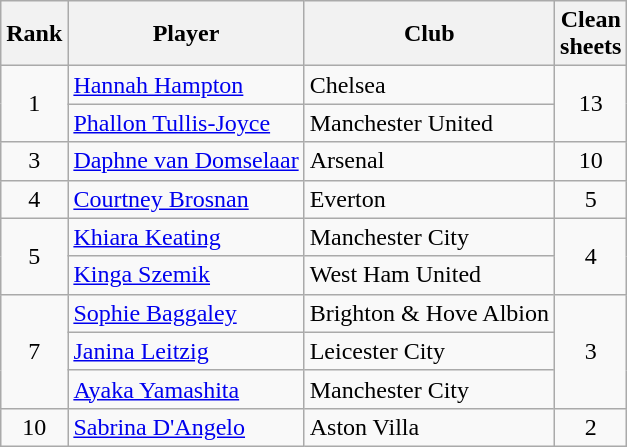<table class="wikitable" style="text-align:center">
<tr>
<th>Rank</th>
<th>Player</th>
<th>Club</th>
<th>Clean<br>sheets</th>
</tr>
<tr>
<td rowspan=2>1</td>
<td align="left"> <a href='#'>Hannah Hampton</a></td>
<td align="left">Chelsea</td>
<td rowspan=2>13</td>
</tr>
<tr>
<td align="left"> <a href='#'>Phallon Tullis-Joyce</a></td>
<td align="left">Manchester United</td>
</tr>
<tr>
<td>3</td>
<td align="left"> <a href='#'>Daphne van Domselaar</a></td>
<td align="left">Arsenal</td>
<td>10</td>
</tr>
<tr>
<td>4</td>
<td align="left"> <a href='#'>Courtney Brosnan</a></td>
<td align="left">Everton</td>
<td>5</td>
</tr>
<tr>
<td rowspan=2>5</td>
<td align="left"> <a href='#'>Khiara Keating</a></td>
<td align="left">Manchester City</td>
<td rowspan=2>4</td>
</tr>
<tr>
<td align="left"> <a href='#'>Kinga Szemik</a></td>
<td align="left">West Ham United</td>
</tr>
<tr>
<td rowspan=3>7</td>
<td align="left"> <a href='#'>Sophie Baggaley</a></td>
<td align="left">Brighton & Hove Albion</td>
<td rowspan=3>3</td>
</tr>
<tr>
<td align="left"> <a href='#'>Janina Leitzig</a></td>
<td align="left">Leicester City</td>
</tr>
<tr>
<td align="left"> <a href='#'>Ayaka Yamashita</a></td>
<td align="left">Manchester City</td>
</tr>
<tr>
<td>10</td>
<td align="left"> <a href='#'>Sabrina D'Angelo</a></td>
<td align="left">Aston Villa</td>
<td>2</td>
</tr>
</table>
